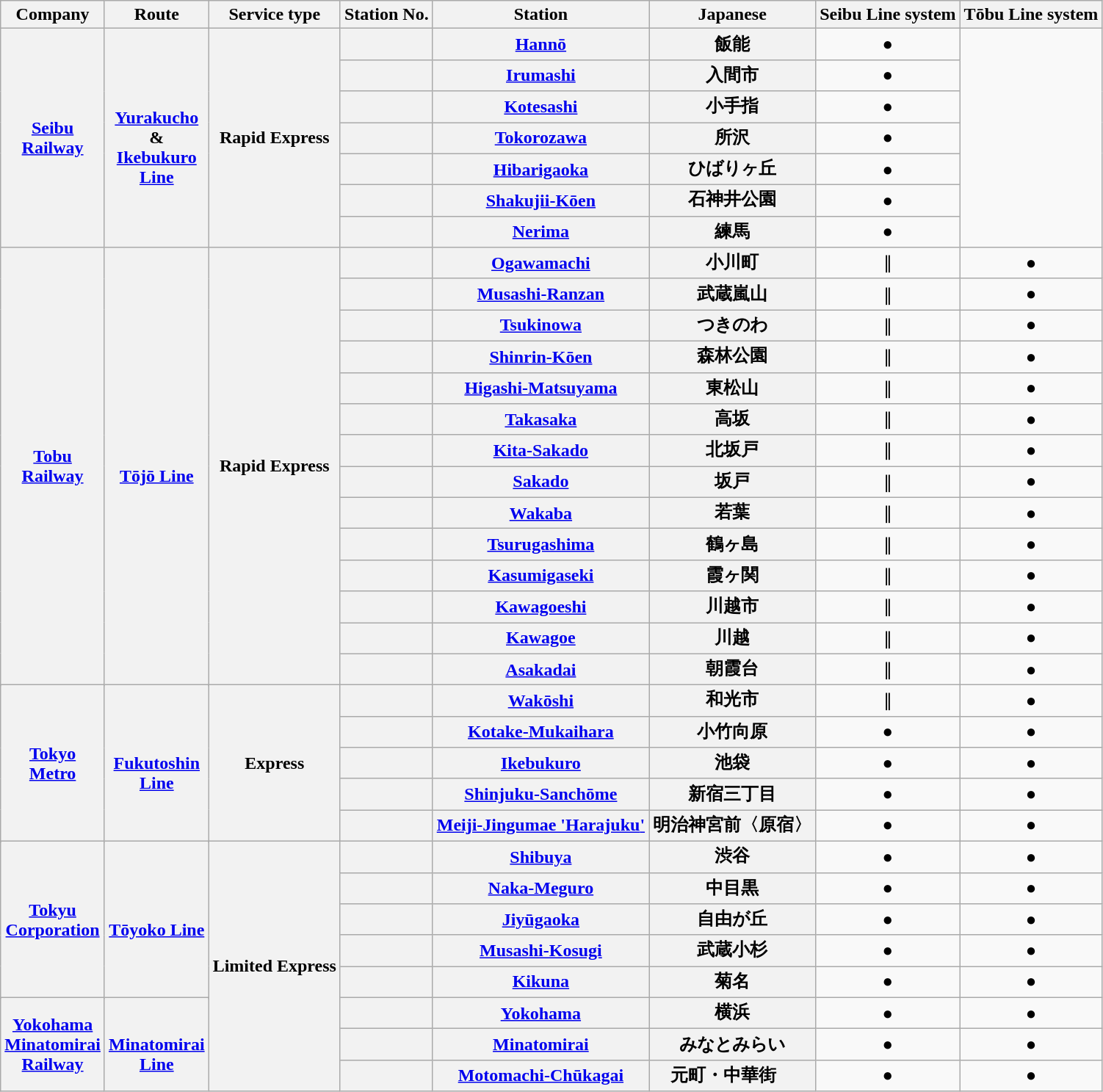<table class="wikitable" style="text-align:center">
<tr>
<th style="width:1em;">Company</th>
<th style="width:1em;">Route</th>
<th>Service type</th>
<th>Station No.</th>
<th>Station</th>
<th>Japanese</th>
<th>Seibu Line system</th>
<th><strong>Tōbu Line system</strong></th>
</tr>
<tr>
<th rowspan="7"><a href='#'>Seibu Railway</a></th>
<th rowspan="7"><strong></strong><br><a href='#'>Yurakucho</a> & <a href='#'>Ikebukuro Line</a></th>
<th rowspan="7">Rapid Express</th>
<th></th>
<th><a href='#'>Hannō</a></th>
<th>飯能</th>
<td>●</td>
<td rowspan="7"> </td>
</tr>
<tr>
<th></th>
<th><a href='#'>Irumashi</a></th>
<th>入間市</th>
<td>●</td>
</tr>
<tr>
<th></th>
<th><a href='#'>Kotesashi</a></th>
<th>小手指</th>
<td>●</td>
</tr>
<tr>
<th></th>
<th><a href='#'>Tokorozawa</a></th>
<th>所沢</th>
<td>●</td>
</tr>
<tr>
<th></th>
<th><a href='#'>Hibarigaoka</a></th>
<th>ひばりヶ丘</th>
<td>●</td>
</tr>
<tr>
<th></th>
<th><a href='#'>Shakujii-Kōen</a></th>
<th>石神井公園</th>
<td>●</td>
</tr>
<tr>
<th></th>
<th><a href='#'>Nerima</a></th>
<th>練馬</th>
<td>●</td>
</tr>
<tr>
<th rowspan="15"><a href='#'>Tobu Railway</a></th>
<th rowspan="15"><strong></strong><br><a href='#'>Tōjō Line</a></th>
<th rowspan="15">Rapid Express</th>
<th><strong></strong></th>
<th><a href='#'>Ogawamachi</a></th>
<th>小川町</th>
<td>∥</td>
<td>●</td>
</tr>
<tr>
<th><strong></strong></th>
<th><a href='#'>Musashi-Ranzan</a></th>
<th>武蔵嵐山</th>
<td>∥</td>
<td>●</td>
</tr>
<tr>
<th><strong></strong></th>
<th><a href='#'>Tsukinowa</a></th>
<th>つきのわ</th>
<td>∥</td>
<td>●</td>
</tr>
<tr>
<th><strong></strong></th>
<th><a href='#'>Shinrin-Kōen</a></th>
<th>森林公園</th>
<td>∥</td>
<td>●</td>
</tr>
<tr>
<th><strong></strong></th>
<th><a href='#'>Higashi-Matsuyama</a></th>
<th>東松山</th>
<td>∥</td>
<td>●</td>
</tr>
<tr>
<th><strong></strong></th>
<th><a href='#'>Takasaka</a></th>
<th>高坂</th>
<td>∥</td>
<td>●</td>
</tr>
<tr>
<th><strong></strong></th>
<th><a href='#'>Kita-Sakado</a></th>
<th>北坂戸</th>
<td>∥</td>
<td>●</td>
</tr>
<tr>
<th><strong></strong></th>
<th><a href='#'>Sakado</a></th>
<th>坂戸</th>
<td>∥</td>
<td>●</td>
</tr>
<tr>
<th><strong></strong></th>
<th><a href='#'>Wakaba</a></th>
<th>若葉</th>
<td>∥</td>
<td>●</td>
</tr>
<tr>
<th><strong></strong></th>
<th><a href='#'>Tsurugashima</a></th>
<th>鶴ヶ島</th>
<td>∥</td>
<td>●</td>
</tr>
<tr>
<th><strong></strong></th>
<th><a href='#'>Kasumigaseki</a></th>
<th>霞ヶ関</th>
<td>∥</td>
<td>●</td>
</tr>
<tr>
<th><strong></strong></th>
<th><a href='#'>Kawagoeshi</a></th>
<th>川越市</th>
<td>∥</td>
<td>●</td>
</tr>
<tr>
<th><strong></strong></th>
<th><a href='#'>Kawagoe</a></th>
<th>川越</th>
<td>∥</td>
<td>●</td>
</tr>
<tr>
<th><strong></strong></th>
<th><a href='#'>Asakadai</a></th>
<th>朝霞台</th>
<td>∥</td>
<td>●</td>
</tr>
<tr>
<th rowspan="2"><strong></strong></th>
<th rowspan="2"><a href='#'>Wakōshi</a></th>
<th rowspan="2">和光市</th>
<td rowspan="2">∥</td>
<td rowspan="2">●</td>
</tr>
<tr>
<th rowspan="6"><a href='#'>Tokyo Metro</a></th>
<th rowspan="6"><strong></strong><br><a href='#'>Fukutoshin Line</a></th>
<th rowspan="6">Express</th>
</tr>
<tr>
<th></th>
<th><a href='#'>Kotake-Mukaihara</a></th>
<th>小竹向原</th>
<td>●</td>
<td>●</td>
</tr>
<tr>
<th></th>
<th><a href='#'>Ikebukuro</a></th>
<th>池袋</th>
<td>●</td>
<td>●</td>
</tr>
<tr>
<th></th>
<th><a href='#'>Shinjuku-Sanchōme</a></th>
<th>新宿三丁目</th>
<td>●</td>
<td>●</td>
</tr>
<tr>
<th></th>
<th><a href='#'><strong>Meiji-Jingumae 'Harajuku</strong>'</a></th>
<th>明治神宮前〈原宿〉</th>
<td>●</td>
<td>●</td>
</tr>
<tr>
<th rowspan="2"><strong></strong></th>
<th rowspan="2"><a href='#'>Shibuya</a></th>
<th rowspan="2">渋谷</th>
<td rowspan="2">●</td>
<td rowspan="2">●</td>
</tr>
<tr>
<th rowspan="6"><a href='#'>Tokyu Corporation</a></th>
<th rowspan="6"><strong></strong><br><a href='#'>Tōyoko Line</a></th>
<th rowspan="9">Limited Express</th>
</tr>
<tr>
<th><strong></strong></th>
<th><a href='#'>Naka-Meguro</a></th>
<th>中目黒</th>
<td>●</td>
<td>●</td>
</tr>
<tr>
<th><strong></strong></th>
<th><a href='#'>Jiyūgaoka</a></th>
<th>自由が丘</th>
<td>●</td>
<td>●</td>
</tr>
<tr>
<th><strong></strong></th>
<th><a href='#'>Musashi-Kosugi</a></th>
<th>武蔵小杉</th>
<td>●</td>
<td>●</td>
</tr>
<tr>
<th><strong></strong></th>
<th><a href='#'>Kikuna</a></th>
<th>菊名</th>
<td>●</td>
<td>●</td>
</tr>
<tr>
<th rowspan="2"><strong></strong></th>
<th rowspan="2"><a href='#'>Yokohama</a></th>
<th rowspan="2">横浜</th>
<td rowspan="2">●</td>
<td rowspan="2">●</td>
</tr>
<tr>
<th rowspan="3"><a href='#'>Yokohama Minatomirai Railway</a></th>
<th rowspan="3"><br><a href='#'>Minatomirai Line</a></th>
</tr>
<tr>
<th></th>
<th><a href='#'>Minatomirai</a></th>
<th>みなとみらい</th>
<td>●</td>
<td>●</td>
</tr>
<tr>
<th></th>
<th><a href='#'>Motomachi-Chūkagai</a></th>
<th>元町・中華街　</th>
<td>●</td>
<td>●</td>
</tr>
</table>
